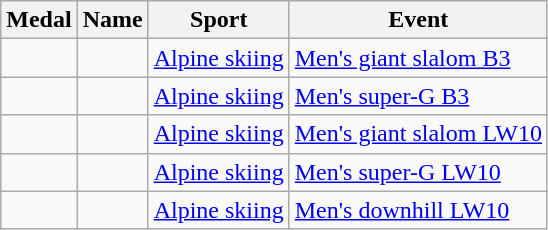<table class="wikitable sortable">
<tr>
<th>Medal</th>
<th>Name</th>
<th>Sport</th>
<th>Event</th>
</tr>
<tr>
<td></td>
<td></td>
<td><a href='#'>Alpine skiing</a></td>
<td><a href='#'>Men's giant slalom B3</a></td>
</tr>
<tr>
<td></td>
<td></td>
<td><a href='#'>Alpine skiing</a></td>
<td><a href='#'>Men's super-G B3</a></td>
</tr>
<tr>
<td></td>
<td></td>
<td><a href='#'>Alpine skiing</a></td>
<td><a href='#'>Men's giant slalom LW10</a></td>
</tr>
<tr>
<td></td>
<td></td>
<td><a href='#'>Alpine skiing</a></td>
<td><a href='#'>Men's super-G LW10</a></td>
</tr>
<tr>
<td></td>
<td></td>
<td><a href='#'>Alpine skiing</a></td>
<td><a href='#'>Men's downhill LW10</a></td>
</tr>
</table>
